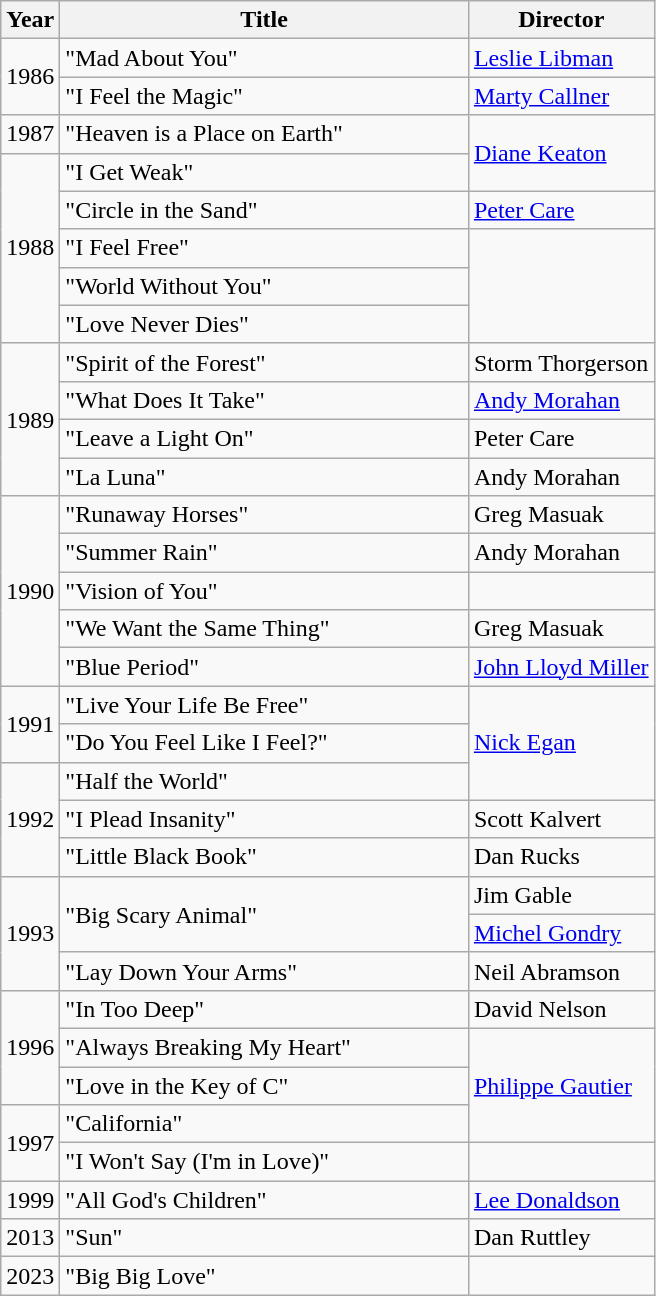<table class="wikitable">
<tr>
<th>Year</th>
<th width=265>Title</th>
<th>Director</th>
</tr>
<tr>
<td rowspan=2 align=center>1986</td>
<td>"Mad About You"</td>
<td><a href='#'>Leslie Libman</a></td>
</tr>
<tr>
<td>"I Feel the Magic"</td>
<td><a href='#'>Marty Callner</a></td>
</tr>
<tr>
<td align=center>1987</td>
<td>"Heaven is a Place on Earth"</td>
<td rowspan=2><a href='#'>Diane Keaton</a></td>
</tr>
<tr>
<td rowspan=5 align=center>1988</td>
<td>"I Get Weak"</td>
</tr>
<tr>
<td>"Circle in the Sand"</td>
<td><a href='#'>Peter Care</a></td>
</tr>
<tr>
<td>"I Feel Free"</td>
<td rowspan=3></td>
</tr>
<tr>
<td>"World Without You"</td>
</tr>
<tr>
<td>"Love Never Dies"</td>
</tr>
<tr>
<td rowspan=4 align=center>1989</td>
<td>"Spirit of the Forest" </td>
<td>Storm Thorgerson</td>
</tr>
<tr>
<td>"What Does It Take" </td>
<td><a href='#'>Andy Morahan</a></td>
</tr>
<tr>
<td>"Leave a Light On"</td>
<td>Peter Care</td>
</tr>
<tr>
<td>"La Luna"</td>
<td>Andy Morahan</td>
</tr>
<tr>
<td rowspan=5 align=center>1990</td>
<td>"Runaway Horses"</td>
<td>Greg Masuak</td>
</tr>
<tr>
<td>"Summer Rain"</td>
<td>Andy Morahan</td>
</tr>
<tr>
<td>"Vision of You"</td>
<td></td>
</tr>
<tr>
<td>"We Want the Same Thing"</td>
<td>Greg Masuak</td>
</tr>
<tr>
<td>"Blue Period" </td>
<td><a href='#'>John Lloyd Miller</a></td>
</tr>
<tr>
<td rowspan=2 align=center>1991</td>
<td>"Live Your Life Be Free"</td>
<td rowspan=3><a href='#'>Nick Egan</a></td>
</tr>
<tr>
<td>"Do You Feel Like I Feel?"</td>
</tr>
<tr>
<td rowspan=3 align=center>1992</td>
<td>"Half the World"</td>
</tr>
<tr>
<td>"I Plead Insanity"</td>
<td>Scott Kalvert</td>
</tr>
<tr>
<td>"Little Black Book"</td>
<td>Dan Rucks</td>
</tr>
<tr>
<td rowspan=3 align=center>1993</td>
<td rowspan=2>"Big Scary Animal"</td>
<td>Jim Gable </td>
</tr>
<tr>
<td><a href='#'>Michel Gondry</a> </td>
</tr>
<tr>
<td>"Lay Down Your Arms"</td>
<td>Neil Abramson</td>
</tr>
<tr>
<td rowspan=3 align=center>1996</td>
<td>"In Too Deep"</td>
<td>David Nelson</td>
</tr>
<tr>
<td>"Always Breaking My Heart"</td>
<td rowspan=3><a href='#'>Philippe Gautier</a></td>
</tr>
<tr>
<td>"Love in the Key of C"</td>
</tr>
<tr>
<td rowspan=2 align=center>1997</td>
<td>"California"</td>
</tr>
<tr>
<td>"I Won't Say (I'm in Love)"</td>
<td></td>
</tr>
<tr>
<td align=center>1999</td>
<td>"All God's Children"</td>
<td><a href='#'>Lee Donaldson</a></td>
</tr>
<tr>
<td align=center>2013</td>
<td>"Sun"</td>
<td>Dan Ruttley</td>
</tr>
<tr>
<td align=center>2023</td>
<td>"Big Big Love"</td>
<td></td>
</tr>
</table>
